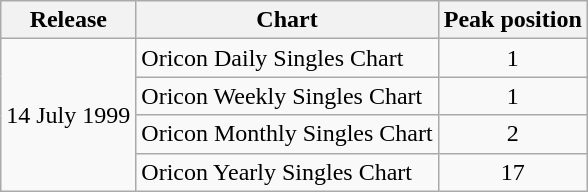<table class="wikitable">
<tr>
<th>Release</th>
<th>Chart</th>
<th>Peak position</th>
</tr>
<tr>
<td rowspan="4">14 July 1999</td>
<td>Oricon Daily Singles Chart</td>
<td align="center">1</td>
</tr>
<tr>
<td>Oricon Weekly Singles Chart</td>
<td align="center">1</td>
</tr>
<tr>
<td>Oricon Monthly Singles Chart</td>
<td align="center">2</td>
</tr>
<tr>
<td>Oricon Yearly Singles Chart</td>
<td align="center">17</td>
</tr>
</table>
